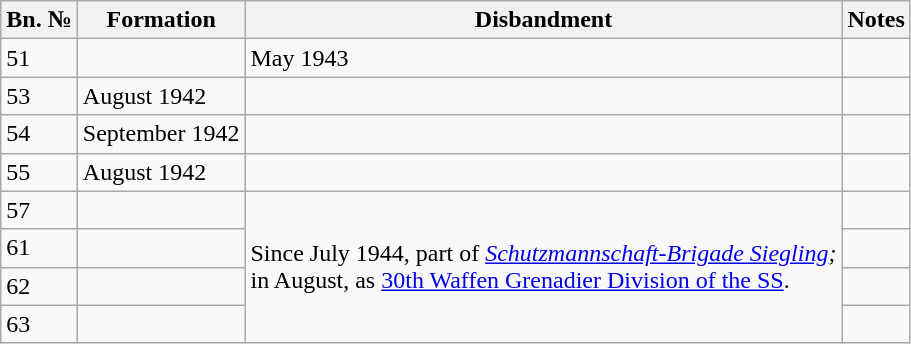<table class="wikitable">
<tr>
<th>Bn. №</th>
<th>Formation</th>
<th>Disbandment</th>
<th>Notes</th>
</tr>
<tr>
<td>51</td>
<td></td>
<td>May 1943</td>
<td></td>
</tr>
<tr>
<td>53</td>
<td>August 1942</td>
<td></td>
<td></td>
</tr>
<tr>
<td>54</td>
<td>September 1942</td>
<td></td>
<td></td>
</tr>
<tr>
<td>55</td>
<td>August 1942</td>
<td></td>
<td></td>
</tr>
<tr>
<td>57</td>
<td></td>
<td rowspan="4">Since July 1944, part of <em><a href='#'>Schutzmannschaft-Brigade Siegling</a>;</em><br>in August, as <a href='#'>30th Waffen Grenadier Division of the SS</a>.</td>
<td></td>
</tr>
<tr>
<td>61</td>
<td></td>
<td></td>
</tr>
<tr>
<td>62</td>
<td></td>
<td></td>
</tr>
<tr>
<td>63</td>
<td></td>
<td></td>
</tr>
</table>
